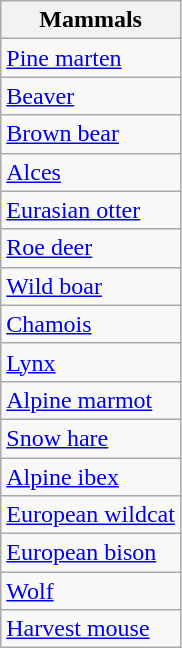<table class="wikitable sortable mw-collapsible mw-collapsed">
<tr>
<th>Mammals</th>
</tr>
<tr>
<td><a href='#'>Pine marten</a></td>
</tr>
<tr>
<td><a href='#'>Beaver</a></td>
</tr>
<tr>
<td><a href='#'>Brown bear</a></td>
</tr>
<tr>
<td><a href='#'>Alces</a></td>
</tr>
<tr>
<td><a href='#'>Eurasian otter</a></td>
</tr>
<tr>
<td><a href='#'>Roe deer</a></td>
</tr>
<tr>
<td><a href='#'>Wild boar</a></td>
</tr>
<tr>
<td><a href='#'>Chamois</a></td>
</tr>
<tr>
<td><a href='#'>Lynx</a></td>
</tr>
<tr>
<td><a href='#'>Alpine marmot</a></td>
</tr>
<tr>
<td><a href='#'>Snow hare</a></td>
</tr>
<tr>
<td><a href='#'>Alpine ibex</a></td>
</tr>
<tr>
<td><a href='#'>European wildcat</a></td>
</tr>
<tr>
<td><a href='#'>European bison</a></td>
</tr>
<tr>
<td><a href='#'>Wolf</a></td>
</tr>
<tr>
<td><a href='#'>Harvest mouse</a></td>
</tr>
</table>
